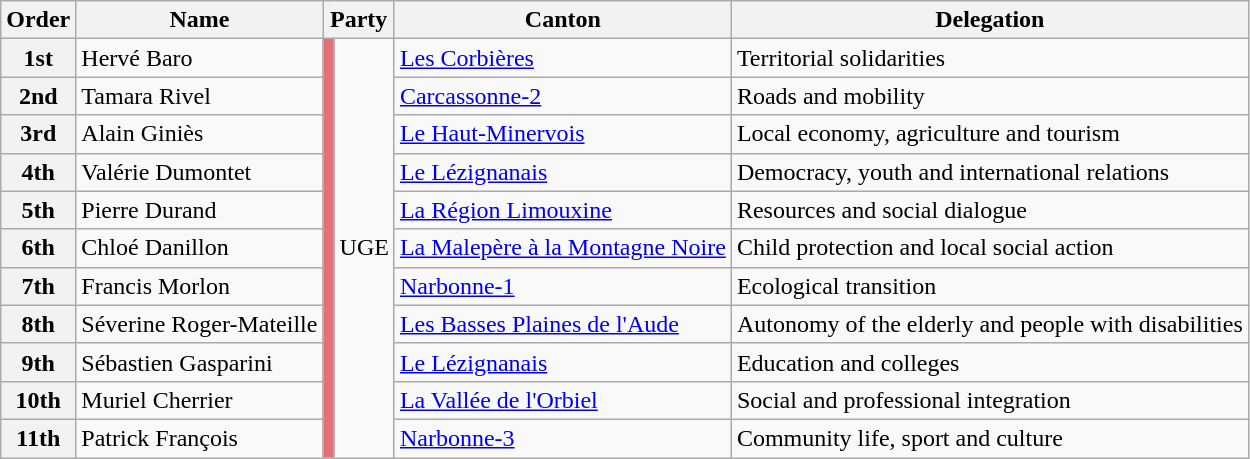<table class="wikitable sortable">
<tr>
<th>Order</th>
<th>Name</th>
<th colspan="2">Party</th>
<th>Canton</th>
<th>Delegation</th>
</tr>
<tr>
<th>1st</th>
<td>Hervé Baro</td>
<td rowspan="11"; bgcolor="#E4717A"></td>
<td rowspan="11">UGE</td>
<td><a href='#'>Les Corbières</a></td>
<td>Territorial solidarities</td>
</tr>
<tr>
<th>2nd</th>
<td>Tamara Rivel</td>
<td><a href='#'>Carcassonne-2</a></td>
<td>Roads and mobility</td>
</tr>
<tr>
<th>3rd</th>
<td>Alain Giniès</td>
<td><a href='#'>Le Haut-Minervois</a></td>
<td>Local economy, agriculture and tourism</td>
</tr>
<tr>
<th>4th</th>
<td>Valérie Dumontet</td>
<td><a href='#'>Le Lézignanais</a></td>
<td>Democracy, youth and international relations</td>
</tr>
<tr>
<th>5th</th>
<td>Pierre Durand</td>
<td><a href='#'>La Région Limouxine</a></td>
<td>Resources and social dialogue</td>
</tr>
<tr>
<th>6th</th>
<td>Chloé Danillon</td>
<td><a href='#'>La Malepère à la Montagne Noire</a></td>
<td>Child protection and local social action</td>
</tr>
<tr>
<th>7th</th>
<td>Francis Morlon</td>
<td><a href='#'>Narbonne-1</a></td>
<td>Ecological transition</td>
</tr>
<tr>
<th>8th</th>
<td>Séverine Roger-Mateille</td>
<td><a href='#'>Les Basses Plaines de l'Aude</a></td>
<td>Autonomy of the elderly and people with disabilities</td>
</tr>
<tr>
<th>9th</th>
<td>Sébastien Gasparini</td>
<td><a href='#'>Le Lézignanais</a></td>
<td>Education and colleges</td>
</tr>
<tr>
<th>10th</th>
<td>Muriel Cherrier</td>
<td><a href='#'>La Vallée de l'Orbiel</a></td>
<td>Social and professional integration</td>
</tr>
<tr>
<th>11th</th>
<td>Patrick François</td>
<td><a href='#'>Narbonne-3</a></td>
<td>Community life, sport and culture</td>
</tr>
</table>
